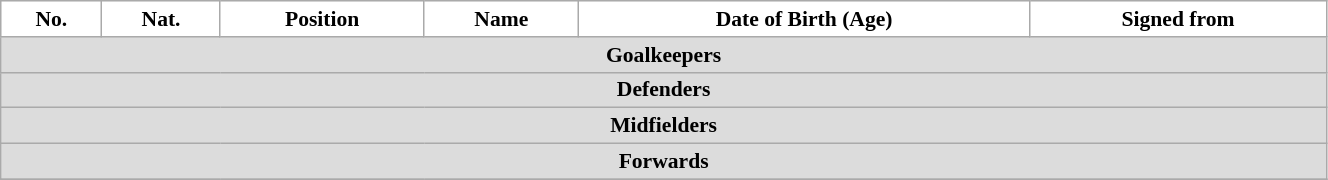<table class="wikitable" style="text-align:center; font-size:90%; width:70%">
<tr>
<th style="background:white; color:black; text-align:center;">No.</th>
<th style="background:white; color:black; text-align:center;">Nat.</th>
<th style="background:white; color:black; text-align:center;">Position</th>
<th style="background:white; color:black; text-align:center;">Name</th>
<th style="background:white; color:black; text-align:center;">Date of Birth (Age)</th>
<th style="background:white; color:black; text-align:center;">Signed from</th>
</tr>
<tr>
<th colspan=10 style="background:#DCDCDC; text-align:center;">Goalkeepers</th>
</tr>
<tr>
<th colspan=10 style="background:#DCDCDC; text-align:center;">Defenders</th>
</tr>
<tr>
<th colspan=10 style="background:#DCDCDC; text-align:center;">Midfielders</th>
</tr>
<tr>
<th colspan=10 style="background:#DCDCDC; text-align:center;">Forwards</th>
</tr>
<tr>
</tr>
</table>
